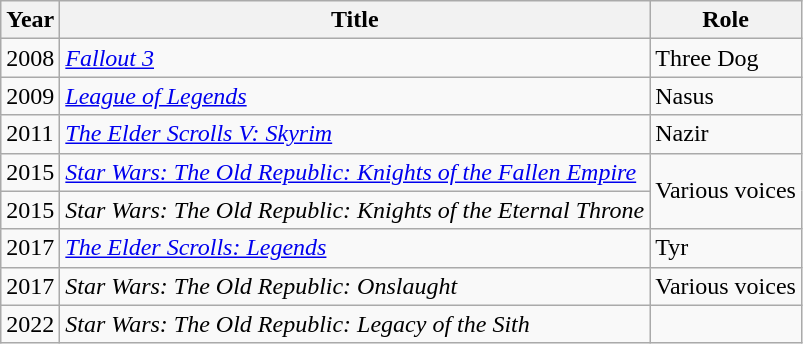<table class="wikitable sortable">
<tr>
<th>Year</th>
<th>Title</th>
<th>Role</th>
</tr>
<tr>
<td>2008</td>
<td><em><a href='#'>Fallout 3</a></em></td>
<td>Three Dog</td>
</tr>
<tr>
<td>2009</td>
<td><em><a href='#'>League of Legends</a></em></td>
<td>Nasus</td>
</tr>
<tr>
<td>2011</td>
<td><em><a href='#'>The Elder Scrolls V: Skyrim</a></em></td>
<td>Nazir</td>
</tr>
<tr>
<td>2015</td>
<td><a href='#'><em>Star Wars: The Old Republic: Knights of the Fallen Empire</em></a></td>
<td rowspan="2">Various voices</td>
</tr>
<tr>
<td>2015</td>
<td><em>Star Wars: The Old Republic: Knights of the Eternal Throne</em></td>
</tr>
<tr>
<td>2017</td>
<td><em><a href='#'>The Elder Scrolls: Legends</a></em></td>
<td>Tyr</td>
</tr>
<tr>
<td>2017</td>
<td><em>Star Wars: The Old Republic: Onslaught</em></td>
<td>Various voices</td>
</tr>
<tr>
<td>2022</td>
<td><em>Star Wars: The Old Republic: Legacy of the Sith</em></td>
<td></td>
</tr>
</table>
